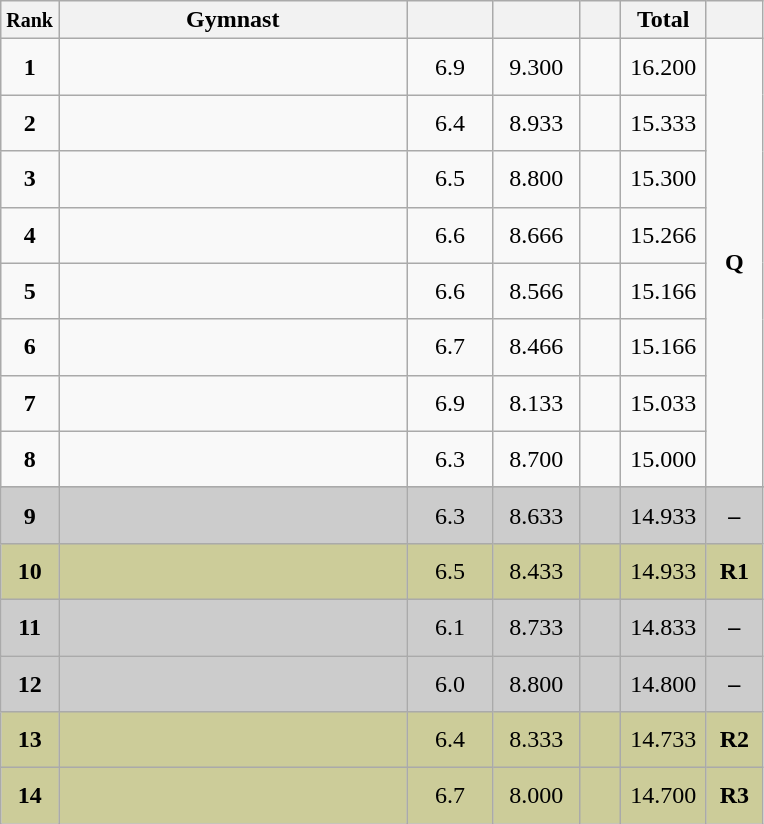<table style="text-align:center;" class="wikitable sortable">
<tr>
<th scope="col" style="width:15px;"><small>Rank</small></th>
<th scope="col" style="width:225px;">Gymnast</th>
<th scope="col" style="width:50px;"><small></small></th>
<th scope="col" style="width:50px;"><small></small></th>
<th scope="col" style="width:20px;"><small></small></th>
<th scope="col" style="width:50px;">Total</th>
<th scope="col" style="width:30px;"><small></small></th>
</tr>
<tr>
<td scope="row" style="text-align:center"><strong>1</strong></td>
<td style="height:30px; text-align:left;"></td>
<td>6.9</td>
<td>9.300</td>
<td></td>
<td>16.200</td>
<td rowspan=8><strong>Q</strong></td>
</tr>
<tr>
<td scope="row" style="text-align:center"><strong>2</strong></td>
<td style="height:30px; text-align:left;"></td>
<td>6.4</td>
<td>8.933</td>
<td></td>
<td>15.333</td>
</tr>
<tr>
<td scope="row" style="text-align:center"><strong>3</strong></td>
<td style="height:30px; text-align:left;"></td>
<td>6.5</td>
<td>8.800</td>
<td></td>
<td>15.300</td>
</tr>
<tr>
<td scope="row" style="text-align:center"><strong>4</strong></td>
<td style="height:30px; text-align:left;"></td>
<td>6.6</td>
<td>8.666</td>
<td></td>
<td>15.266</td>
</tr>
<tr>
<td scope="row" style="text-align:center"><strong>5</strong></td>
<td style="height:30px; text-align:left;"></td>
<td>6.6</td>
<td>8.566</td>
<td></td>
<td>15.166</td>
</tr>
<tr>
<td scope="row" style="text-align:center"><strong>6</strong></td>
<td style="height:30px; text-align:left;"></td>
<td>6.7</td>
<td>8.466</td>
<td></td>
<td>15.166</td>
</tr>
<tr>
<td scope="row" style="text-align:center"><strong>7</strong></td>
<td style="height:30px; text-align:left;"></td>
<td>6.9</td>
<td>8.133</td>
<td></td>
<td>15.033</td>
</tr>
<tr>
<td scope="row" style="text-align:center"><strong>8</strong></td>
<td style="height:30px; text-align:left;"></td>
<td>6.3</td>
<td>8.700</td>
<td></td>
<td>15.000</td>
</tr>
<tr>
</tr>
<tr style="background:#cccccc;">
<td scope="row" style="text-align:center"><strong>9</strong></td>
<td style="height:30px; text-align:left;"></td>
<td>6.3</td>
<td>8.633</td>
<td></td>
<td>14.933</td>
<td><strong>–</strong></td>
</tr>
<tr style="background:#cccc99;">
<td scope="row" style="text-align:center"><strong>10</strong></td>
<td style="height:30px; text-align:left;"></td>
<td>6.5</td>
<td>8.433</td>
<td></td>
<td>14.933</td>
<td><strong>R1</strong></td>
</tr>
<tr style="background:#cccccc;">
<td scope="row" style="text-align:center"><strong>11</strong></td>
<td style="height:30px; text-align:left;"></td>
<td>6.1</td>
<td>8.733</td>
<td></td>
<td>14.833</td>
<td><strong>–</strong></td>
</tr>
<tr style="background:#cccccc;">
<td scope="row" style="text-align:center"><strong>12</strong></td>
<td style="height:30px; text-align:left;"></td>
<td>6.0</td>
<td>8.800</td>
<td></td>
<td>14.800</td>
<td><strong>–</strong></td>
</tr>
<tr style="background:#cccc99;">
<td scope="row" style="text-align:center"><strong>13</strong></td>
<td style="height:30px; text-align:left;"></td>
<td>6.4</td>
<td>8.333</td>
<td></td>
<td>14.733</td>
<td><strong>R2</strong></td>
</tr>
<tr style="background:#cccc99;">
<td scope="row" style="text-align:center"><strong>14</strong></td>
<td style="height:30px; text-align:left;"></td>
<td>6.7</td>
<td>8.000</td>
<td></td>
<td>14.700</td>
<td><strong>R3</strong></td>
</tr>
</table>
